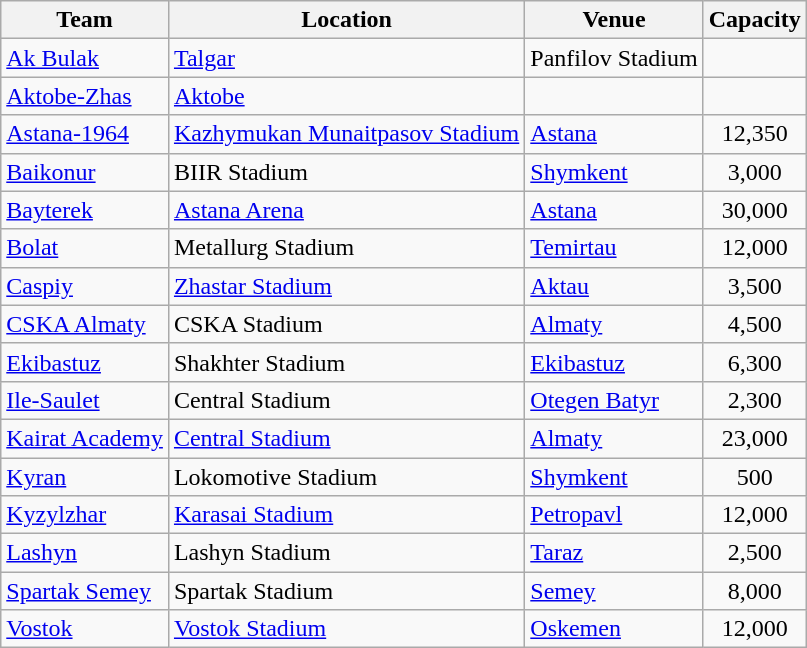<table class="wikitable sortable" border="1">
<tr>
<th>Team</th>
<th>Location</th>
<th>Venue</th>
<th>Capacity</th>
</tr>
<tr>
<td><a href='#'>Ak Bulak</a></td>
<td><a href='#'>Talgar</a></td>
<td>Panfilov Stadium</td>
<td style="text-align:center;"></td>
</tr>
<tr>
<td><a href='#'>Aktobe-Zhas</a></td>
<td><a href='#'>Aktobe</a></td>
<td></td>
<td style="text-align:center;"></td>
</tr>
<tr>
<td><a href='#'>Astana-1964</a></td>
<td><a href='#'>Kazhymukan Munaitpasov Stadium</a></td>
<td><a href='#'>Astana</a></td>
<td style="text-align:center;">12,350</td>
</tr>
<tr>
<td><a href='#'>Baikonur</a></td>
<td>BIIR Stadium</td>
<td><a href='#'>Shymkent</a></td>
<td style="text-align:center;">3,000</td>
</tr>
<tr>
<td><a href='#'>Bayterek</a></td>
<td><a href='#'>Astana Arena</a></td>
<td><a href='#'>Astana</a></td>
<td style="text-align:center;">30,000</td>
</tr>
<tr>
<td><a href='#'>Bolat</a></td>
<td>Metallurg Stadium</td>
<td><a href='#'>Temirtau</a></td>
<td style="text-align:center;">12,000</td>
</tr>
<tr>
<td><a href='#'>Caspiy</a></td>
<td><a href='#'>Zhastar Stadium</a></td>
<td><a href='#'>Aktau</a></td>
<td style="text-align:center;">3,500</td>
</tr>
<tr>
<td><a href='#'>CSKA Almaty</a></td>
<td>CSKA Stadium</td>
<td><a href='#'>Almaty</a></td>
<td style="text-align:center;">4,500</td>
</tr>
<tr>
<td><a href='#'>Ekibastuz</a></td>
<td>Shakhter Stadium</td>
<td><a href='#'>Ekibastuz</a></td>
<td style="text-align:center;">6,300</td>
</tr>
<tr>
<td><a href='#'>Ile-Saulet</a></td>
<td>Central Stadium</td>
<td><a href='#'>Otegen Batyr</a></td>
<td style="text-align:center;">2,300</td>
</tr>
<tr>
<td><a href='#'>Kairat Academy</a></td>
<td><a href='#'>Central Stadium</a></td>
<td><a href='#'>Almaty</a></td>
<td style="text-align:center;">23,000</td>
</tr>
<tr>
<td><a href='#'>Kyran</a></td>
<td>Lokomotive Stadium</td>
<td><a href='#'>Shymkent</a></td>
<td style="text-align:center;">500</td>
</tr>
<tr>
<td><a href='#'>Kyzylzhar</a></td>
<td><a href='#'>Karasai Stadium</a></td>
<td><a href='#'>Petropavl</a></td>
<td style="text-align:center;">12,000</td>
</tr>
<tr>
<td><a href='#'>Lashyn</a></td>
<td>Lashyn Stadium</td>
<td><a href='#'>Taraz</a></td>
<td style="text-align:center;">2,500</td>
</tr>
<tr>
<td><a href='#'>Spartak Semey</a></td>
<td>Spartak Stadium</td>
<td><a href='#'>Semey</a></td>
<td style="text-align:center;">8,000</td>
</tr>
<tr>
<td><a href='#'>Vostok</a></td>
<td><a href='#'>Vostok Stadium</a></td>
<td><a href='#'>Oskemen</a></td>
<td style="text-align:center;">12,000</td>
</tr>
</table>
